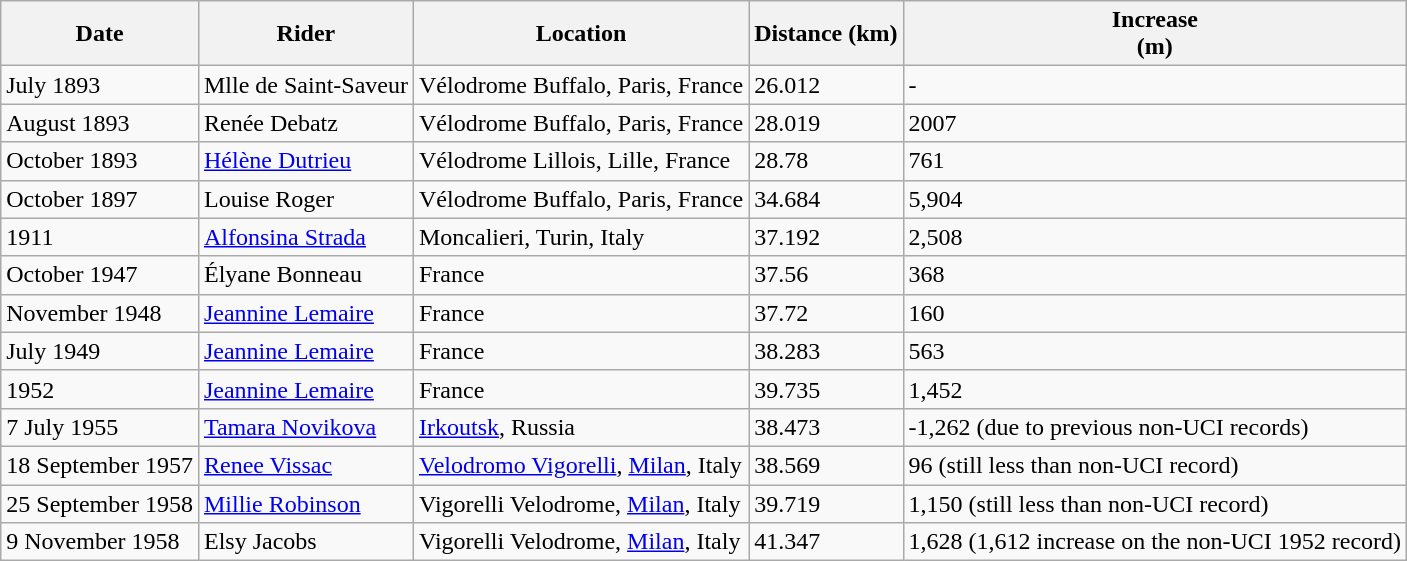<table class="wikitable sortable mw-collapsible mw-collapsed" style="min-width:22em">
<tr>
<th>Date</th>
<th>Rider</th>
<th>Location</th>
<th>Distance (km)</th>
<th>Increase <br>(m)</th>
</tr>
<tr>
<td>July 1893</td>
<td>Mlle de Saint-Saveur </td>
<td>Vélodrome Buffalo, Paris, France</td>
<td>26.012</td>
<td>-</td>
</tr>
<tr>
<td>August 1893</td>
<td>Renée Debatz </td>
<td>Vélodrome Buffalo, Paris, France</td>
<td>28.019</td>
<td>2007</td>
</tr>
<tr>
<td>October 1893</td>
<td><a href='#'>Hélène Dutrieu</a> </td>
<td>Vélodrome Lillois, Lille, France</td>
<td>28.78</td>
<td>761</td>
</tr>
<tr>
<td>October 1897</td>
<td>Louise Roger </td>
<td>Vélodrome Buffalo, Paris, France</td>
<td>34.684</td>
<td>5,904</td>
</tr>
<tr>
<td>1911</td>
<td><a href='#'>Alfonsina Strada</a> </td>
<td>Moncalieri, Turin, Italy</td>
<td>37.192</td>
<td>2,508</td>
</tr>
<tr>
<td>October 1947</td>
<td>Élyane Bonneau </td>
<td>France</td>
<td>37.56</td>
<td>368</td>
</tr>
<tr>
<td>November 1948</td>
<td><a href='#'>Jeannine Lemaire</a> </td>
<td>France</td>
<td>37.72</td>
<td>160</td>
</tr>
<tr>
<td>July 1949</td>
<td><a href='#'>Jeannine Lemaire</a> </td>
<td>France</td>
<td>38.283</td>
<td>563</td>
</tr>
<tr>
<td>1952</td>
<td><a href='#'>Jeannine Lemaire</a> </td>
<td>France</td>
<td>39.735</td>
<td>1,452</td>
</tr>
<tr>
<td>7 July 1955</td>
<td><a href='#'>Tamara Novikova</a> </td>
<td><a href='#'>Irkoutsk</a>, Russia</td>
<td>38.473</td>
<td>-1,262 (due to previous non-UCI records)</td>
</tr>
<tr>
<td>18 September 1957</td>
<td><a href='#'>Renee Vissac</a>  </td>
<td><a href='#'>Velodromo Vigorelli</a>, <a href='#'>Milan</a>, Italy</td>
<td>38.569</td>
<td>96 (still less than non-UCI record)</td>
</tr>
<tr>
<td>25 September 1958</td>
<td><a href='#'>Millie Robinson</a> </td>
<td>Vigorelli Velodrome, <a href='#'>Milan</a>, Italy</td>
<td>39.719</td>
<td>1,150 (still less than non-UCI record)</td>
</tr>
<tr>
<td>9 November 1958</td>
<td>Elsy Jacobs </td>
<td>Vigorelli Velodrome, <a href='#'>Milan</a>, Italy</td>
<td>41.347</td>
<td>1,628 (1,612 increase on the non-UCI 1952 record)</td>
</tr>
</table>
